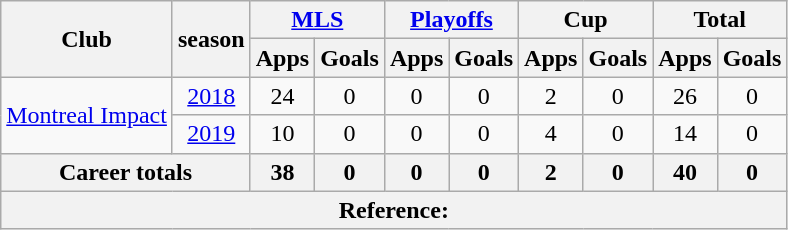<table class="wikitable" Style="text-align: center">
<tr>
<th rowspan="2">Club</th>
<th rowspan="2">season</th>
<th colspan="2"><a href='#'>MLS</a></th>
<th colspan="2"><a href='#'>Playoffs</a></th>
<th colspan="2">Cup</th>
<th colspan="2">Total</th>
</tr>
<tr>
<th>Apps</th>
<th>Goals</th>
<th>Apps</th>
<th>Goals</th>
<th>Apps</th>
<th>Goals</th>
<th>Apps</th>
<th>Goals</th>
</tr>
<tr>
<td rowspan="2"><a href='#'>Montreal Impact</a></td>
<td><a href='#'>2018</a></td>
<td>24</td>
<td>0</td>
<td>0</td>
<td>0</td>
<td>2</td>
<td>0</td>
<td>26</td>
<td>0</td>
</tr>
<tr>
<td><a href='#'>2019</a></td>
<td>10</td>
<td>0</td>
<td>0</td>
<td>0</td>
<td>4</td>
<td>0</td>
<td>14</td>
<td>0</td>
</tr>
<tr>
<th colspan="2">Career totals</th>
<th>38</th>
<th>0</th>
<th>0</th>
<th>0</th>
<th>2</th>
<th>0</th>
<th>40</th>
<th>0</th>
</tr>
<tr>
<th colspan="10">Reference:</th>
</tr>
</table>
